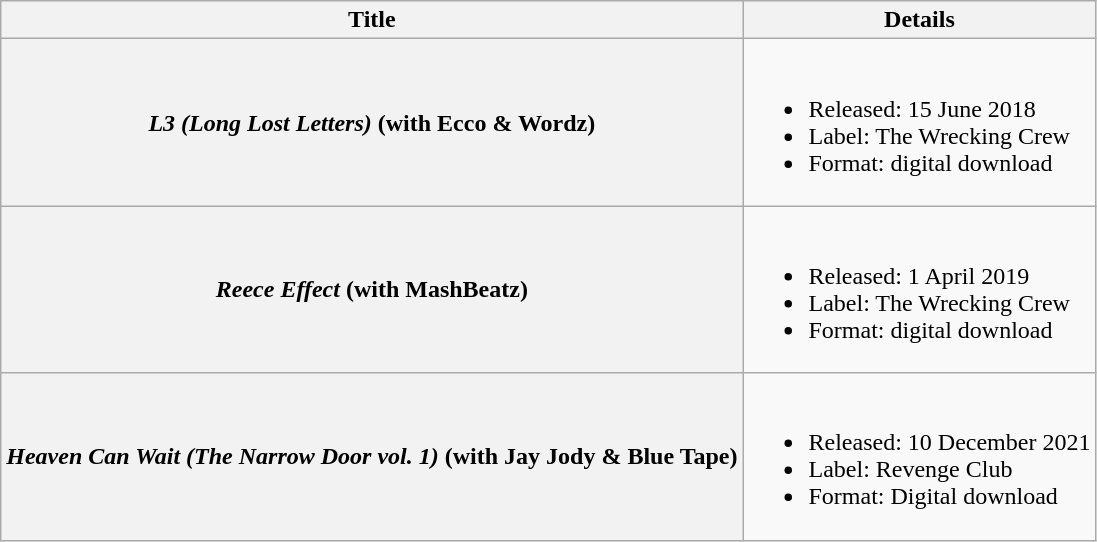<table class="wikitable plainrowheaders">
<tr>
<th scope="col">Title</th>
<th scope="col">Details</th>
</tr>
<tr>
<th scope="row"><em>L3 (Long Lost Letters)</em> (with Ecco & Wordz)</th>
<td><br><ul><li>Released: 15 June 2018</li><li>Label: The Wrecking Crew</li><li>Format: digital download</li></ul></td>
</tr>
<tr>
<th scope="row"><em>Reece Effect</em> (with MashBeatz)</th>
<td><br><ul><li>Released: 1 April 2019</li><li>Label: The Wrecking Crew</li><li>Format: digital download</li></ul></td>
</tr>
<tr>
<th scope="row"><em>Heaven Can Wait (The Narrow Door vol. 1)</em> (with Jay Jody & Blue Tape)</th>
<td><br><ul><li>Released: 10 December 2021</li><li>Label: Revenge Club</li><li>Format: Digital download</li></ul></td>
</tr>
</table>
